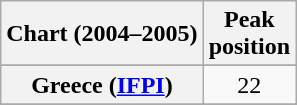<table class="wikitable sortable plainrowheaders" style="text-align:center">
<tr>
<th scope="col">Chart (2004–2005)</th>
<th scope="col">Peak<br>position</th>
</tr>
<tr>
</tr>
<tr>
</tr>
<tr>
</tr>
<tr>
</tr>
<tr>
<th scope="row">Greece (<a href='#'>IFPI</a>)</th>
<td>22</td>
</tr>
<tr>
</tr>
<tr>
</tr>
<tr>
</tr>
<tr>
</tr>
<tr>
</tr>
</table>
